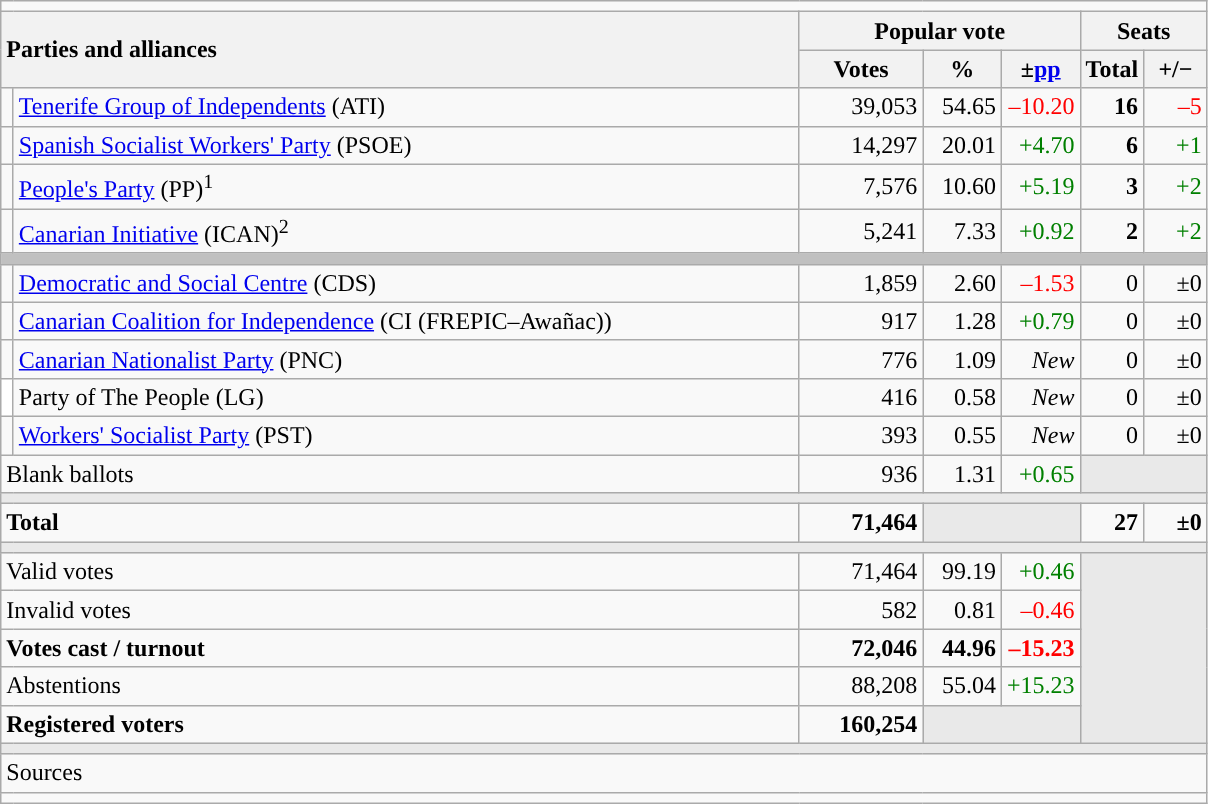<table class="wikitable" style="text-align:right;">
<tr>
<td colspan="7"></td>
</tr>
<tr>
<th style="text-align:left;" rowspan="2" colspan="2" width="525">Parties and alliances</th>
<th colspan="3">Popular vote</th>
<th colspan="2">Seats</th>
</tr>
<tr>
<th width="75">Votes</th>
<th width="45">%</th>
<th width="45">±<a href='#'>pp</a></th>
<th width="35">Total</th>
<th width="35">+/−</th>
</tr>
<tr>
<td width="1" style="color:inherit;background:"></td>
<td align="left"><a href='#'>Tenerife Group of Independents</a> (ATI)</td>
<td>39,053</td>
<td>54.65</td>
<td style="color:red;">–10.20</td>
<td><strong>16</strong></td>
<td style="color:red;">–5</td>
</tr>
<tr>
<td style="color:inherit;background:"></td>
<td align="left"><a href='#'>Spanish Socialist Workers' Party</a> (PSOE)</td>
<td>14,297</td>
<td>20.01</td>
<td style="color:green;">+4.70</td>
<td><strong>6</strong></td>
<td style="color:green;">+1</td>
</tr>
<tr>
<td style="color:inherit;background:"></td>
<td align="left"><a href='#'>People's Party</a> (PP)<sup>1</sup></td>
<td>7,576</td>
<td>10.60</td>
<td style="color:green;">+5.19</td>
<td><strong>3</strong></td>
<td style="color:green;">+2</td>
</tr>
<tr>
<td style="color:inherit;background:"></td>
<td align="left"><a href='#'>Canarian Initiative</a> (ICAN)<sup>2</sup></td>
<td>5,241</td>
<td>7.33</td>
<td style="color:green;">+0.92</td>
<td><strong>2</strong></td>
<td style="color:green;">+2</td>
</tr>
<tr>
<td colspan="7" bgcolor="#C0C0C0"></td>
</tr>
<tr>
<td style="color:inherit;background:"></td>
<td align="left"><a href='#'>Democratic and Social Centre</a> (CDS)</td>
<td>1,859</td>
<td>2.60</td>
<td style="color:red;">–1.53</td>
<td>0</td>
<td>±0</td>
</tr>
<tr>
<td style="color:inherit;background:"></td>
<td align="left"><a href='#'>Canarian Coalition for Independence</a> (CI (FREPIC–Awañac))</td>
<td>917</td>
<td>1.28</td>
<td style="color:green;">+0.79</td>
<td>0</td>
<td>±0</td>
</tr>
<tr>
<td style="color:inherit;background:"></td>
<td align="left"><a href='#'>Canarian Nationalist Party</a> (PNC)</td>
<td>776</td>
<td>1.09</td>
<td><em>New</em></td>
<td>0</td>
<td>±0</td>
</tr>
<tr>
<td bgcolor="white"></td>
<td align="left">Party of The People (LG)</td>
<td>416</td>
<td>0.58</td>
<td><em>New</em></td>
<td>0</td>
<td>±0</td>
</tr>
<tr>
<td style="color:inherit;background:"></td>
<td align="left"><a href='#'>Workers' Socialist Party</a> (PST)</td>
<td>393</td>
<td>0.55</td>
<td><em>New</em></td>
<td>0</td>
<td>±0</td>
</tr>
<tr>
<td align="left" colspan="2">Blank ballots</td>
<td>936</td>
<td>1.31</td>
<td style="color:green;">+0.65</td>
<td bgcolor="#E9E9E9" colspan="2"></td>
</tr>
<tr>
<td colspan="7" bgcolor="#E9E9E9"></td>
</tr>
<tr style="font-weight:bold;">
<td align="left" colspan="2">Total</td>
<td>71,464</td>
<td bgcolor="#E9E9E9" colspan="2"></td>
<td>27</td>
<td>±0</td>
</tr>
<tr>
<td colspan="7" bgcolor="#E9E9E9"></td>
</tr>
<tr>
<td align="left" colspan="2">Valid votes</td>
<td>71,464</td>
<td>99.19</td>
<td style="color:green;">+0.46</td>
<td bgcolor="#E9E9E9" colspan="2" rowspan="5"></td>
</tr>
<tr>
<td align="left" colspan="2">Invalid votes</td>
<td>582</td>
<td>0.81</td>
<td style="color:red;">–0.46</td>
</tr>
<tr style="font-weight:bold;">
<td align="left" colspan="2">Votes cast / turnout</td>
<td>72,046</td>
<td>44.96</td>
<td style="color:red;">–15.23</td>
</tr>
<tr>
<td align="left" colspan="2">Abstentions</td>
<td>88,208</td>
<td>55.04</td>
<td style="color:green;">+15.23</td>
</tr>
<tr style="font-weight:bold;">
<td align="left" colspan="2">Registered voters</td>
<td>160,254</td>
<td bgcolor="#E9E9E9" colspan="2"></td>
</tr>
<tr>
<td colspan="7" bgcolor="#E9E9E9"></td>
</tr>
<tr>
<td align="left" colspan="7">Sources</td>
</tr>
<tr>
<td colspan="7" style="text-align:left; max-width:790px;"></td>
</tr>
</table>
